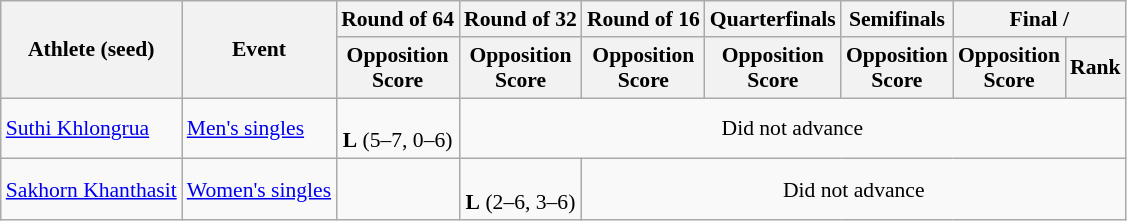<table class=wikitable style="font-size:90%">
<tr>
<th rowspan="2">Athlete (seed)</th>
<th rowspan="2">Event</th>
<th>Round of 64</th>
<th>Round of 32</th>
<th>Round of 16</th>
<th>Quarterfinals</th>
<th>Semifinals</th>
<th colspan="2">Final / </th>
</tr>
<tr>
<th>Opposition<br>Score</th>
<th>Opposition<br>Score</th>
<th>Opposition<br>Score</th>
<th>Opposition<br>Score</th>
<th>Opposition<br>Score</th>
<th>Opposition<br>Score</th>
<th>Rank</th>
</tr>
<tr align=center>
<td align=left><a href='#'>Suthi Khlongrua</a></td>
<td align=left><a href='#'>Men's singles</a></td>
<td><br><strong>L</strong> (5–7, 0–6)</td>
<td colspan=6>Did not advance</td>
</tr>
<tr align=center>
<td align=left><a href='#'>Sakhorn Khanthasit</a></td>
<td align=left><a href='#'>Women's singles</a></td>
<td></td>
<td><br><strong>L</strong> (2–6, 3–6)</td>
<td colspan=5>Did not advance</td>
</tr>
</table>
